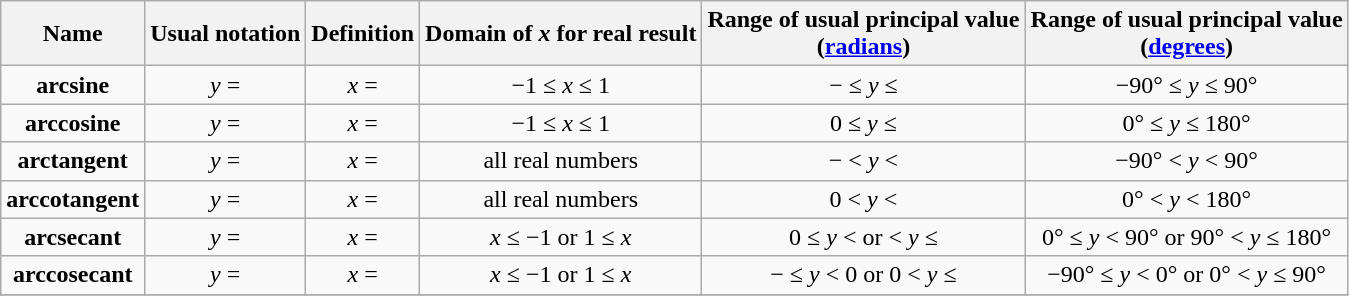<table class="wikitable" style="text-align:center">
<tr>
<th>Name</th>
<th>Usual notation</th>
<th>Definition</th>
<th>Domain of <em>x</em> for real result</th>
<th>Range of usual principal value <br> (<a href='#'>radians</a>)</th>
<th>Range of usual principal value <br> (<a href='#'>degrees</a>)</th>
</tr>
<tr>
<td><strong>arcsine</strong></td>
<td><em>y</em> = </td>
<td><em>x</em> = </td>
<td>−1 ≤ <em>x</em> ≤ 1</td>
<td>− ≤ <em>y</em> ≤ </td>
<td>−90° ≤ <em>y</em> ≤ 90°</td>
</tr>
<tr>
<td><strong>arccosine</strong></td>
<td><em>y</em> = </td>
<td><em>x</em> = </td>
<td>−1 ≤ <em>x</em> ≤ 1</td>
<td>0 ≤ <em>y</em> ≤ </td>
<td>0° ≤ <em>y</em> ≤ 180°</td>
</tr>
<tr>
<td><strong>arctangent</strong></td>
<td><em>y</em> = </td>
<td><em>x</em> = </td>
<td>all real numbers</td>
<td>− < <em>y</em> < </td>
<td>−90° < <em>y</em> < 90°</td>
</tr>
<tr>
<td><strong>arccotangent</strong></td>
<td><em>y</em> = </td>
<td><em>x</em> = </td>
<td>all real numbers</td>
<td>0 < <em>y</em> < </td>
<td>0° < <em>y</em> < 180°</td>
</tr>
<tr>
<td><strong>arcsecant</strong></td>
<td><em>y</em> = </td>
<td><em>x</em> = </td>
<td><em>x</em> ≤ −1 or 1 ≤ <em>x</em></td>
<td>0 ≤ <em>y</em> <  or  < <em>y</em> ≤ </td>
<td>0° ≤ <em>y</em> < 90° or 90° < <em>y</em> ≤ 180°</td>
</tr>
<tr>
<td><strong>arccosecant</strong></td>
<td><em>y</em> = </td>
<td><em>x</em> = </td>
<td><em>x</em> ≤ −1 or 1 ≤ <em>x</em></td>
<td>− ≤ <em>y</em> < 0 or 0 < <em>y</em> ≤ </td>
<td>−90° ≤ <em>y</em> < 0° or 0° < <em>y</em> ≤ 90°</td>
</tr>
<tr>
</tr>
</table>
